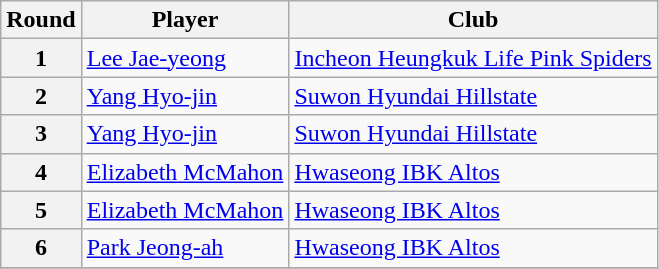<table class=wikitable>
<tr>
<th>Round</th>
<th>Player</th>
<th>Club</th>
</tr>
<tr>
<th>1</th>
<td> <a href='#'>Lee Jae-yeong</a></td>
<td><a href='#'>Incheon Heungkuk Life Pink Spiders</a></td>
</tr>
<tr>
<th>2</th>
<td> <a href='#'>Yang Hyo-jin</a></td>
<td><a href='#'>Suwon Hyundai Hillstate</a></td>
</tr>
<tr>
<th>3</th>
<td> <a href='#'>Yang Hyo-jin</a></td>
<td><a href='#'>Suwon Hyundai Hillstate</a></td>
</tr>
<tr>
<th>4</th>
<td> <a href='#'>Elizabeth McMahon</a></td>
<td><a href='#'>Hwaseong IBK Altos</a></td>
</tr>
<tr>
<th>5</th>
<td> <a href='#'>Elizabeth McMahon</a></td>
<td><a href='#'>Hwaseong IBK Altos</a></td>
</tr>
<tr>
<th>6</th>
<td> <a href='#'>Park Jeong-ah</a></td>
<td><a href='#'>Hwaseong IBK Altos</a></td>
</tr>
<tr>
</tr>
</table>
